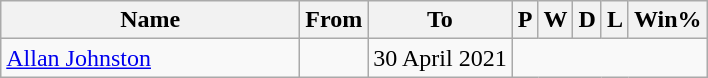<table class="wikitable sortable" style="text-align: center">
<tr>
<th style="width:12em">Name</th>
<th>From</th>
<th>To</th>
<th>P</th>
<th>W</th>
<th>D</th>
<th>L</th>
<th>Win%</th>
</tr>
<tr>
<td align=left><a href='#'>Allan Johnston</a></td>
<td></td>
<td>30 April 2021<br></td>
</tr>
</table>
